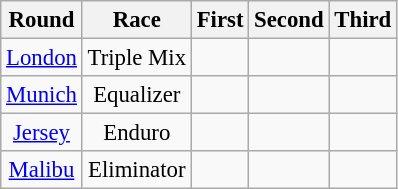<table class="wikitable" style="text-align:center; font-size:95%">
<tr>
<th>Round</th>
<th>Race</th>
<th>First</th>
<th>Second</th>
<th>Third</th>
</tr>
<tr>
<td align="centre"><a href='#'>London</a></td>
<td align="center">Triple Mix</td>
<td></td>
<td></td>
<td></td>
</tr>
<tr>
<td align="center"><a href='#'>Munich</a></td>
<td align="center">Equalizer</td>
<td></td>
<td></td>
<td></td>
</tr>
<tr>
<td align="center"><a href='#'>Jersey</a></td>
<td align="center">Enduro</td>
<td></td>
<td></td>
<td></td>
</tr>
<tr>
<td align="center"><a href='#'>Malibu</a></td>
<td align="center">Eliminator</td>
<td></td>
<td></td>
<td></td>
</tr>
</table>
